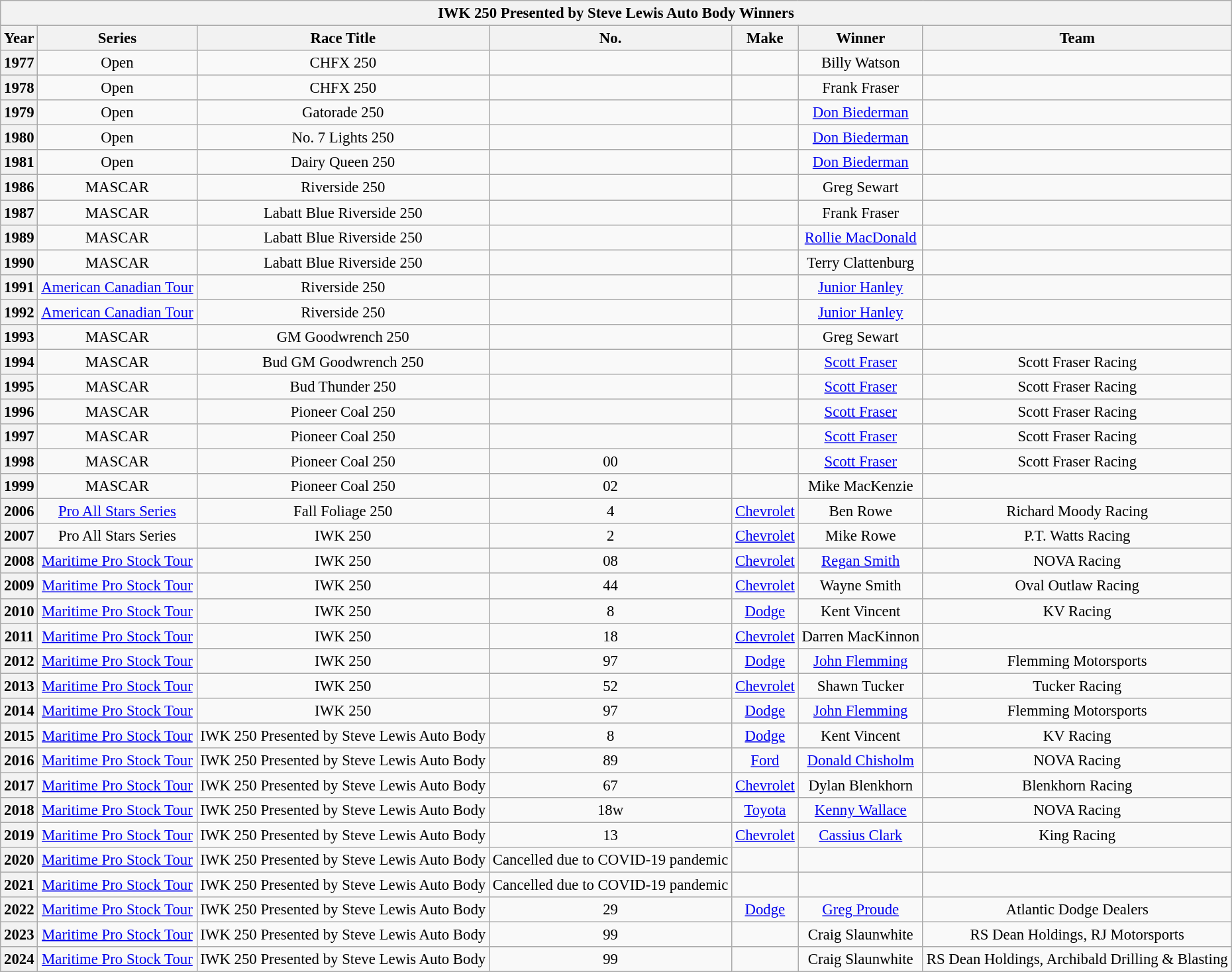<table class="wikitable collapsible collapsed" style="text-align:center; font-size: 95%;">
<tr>
<th colspan=45>IWK 250 Presented by Steve Lewis Auto Body Winners</th>
</tr>
<tr>
<th>Year</th>
<th>Series</th>
<th>Race Title</th>
<th>No.</th>
<th>Make</th>
<th>Winner</th>
<th>Team</th>
</tr>
<tr>
<th>1977</th>
<td>Open</td>
<td>CHFX 250</td>
<td></td>
<td></td>
<td>Billy Watson</td>
<td></td>
</tr>
<tr>
<th>1978</th>
<td>Open</td>
<td>CHFX 250</td>
<td></td>
<td></td>
<td>Frank Fraser</td>
<td></td>
</tr>
<tr>
<th>1979</th>
<td>Open</td>
<td>Gatorade 250</td>
<td></td>
<td></td>
<td><a href='#'>Don Biederman</a></td>
<td></td>
</tr>
<tr>
<th>1980</th>
<td>Open</td>
<td>No. 7 Lights 250</td>
<td></td>
<td></td>
<td><a href='#'>Don Biederman</a></td>
<td></td>
</tr>
<tr>
<th>1981</th>
<td>Open</td>
<td>Dairy Queen 250</td>
<td></td>
<td></td>
<td><a href='#'>Don Biederman</a></td>
<td></td>
</tr>
<tr>
<th>1986</th>
<td>MASCAR</td>
<td>Riverside 250</td>
<td></td>
<td></td>
<td>Greg Sewart</td>
<td></td>
</tr>
<tr>
<th>1987</th>
<td>MASCAR</td>
<td>Labatt Blue Riverside 250</td>
<td></td>
<td></td>
<td>Frank Fraser</td>
<td></td>
</tr>
<tr>
<th>1989</th>
<td>MASCAR</td>
<td>Labatt Blue Riverside 250</td>
<td></td>
<td></td>
<td><a href='#'>Rollie MacDonald</a></td>
<td></td>
</tr>
<tr>
<th>1990</th>
<td>MASCAR</td>
<td>Labatt Blue Riverside 250</td>
<td></td>
<td></td>
<td>Terry Clattenburg</td>
<td></td>
</tr>
<tr>
<th>1991</th>
<td><a href='#'>American Canadian Tour</a></td>
<td>Riverside 250</td>
<td></td>
<td></td>
<td><a href='#'>Junior Hanley</a></td>
<td></td>
</tr>
<tr>
<th>1992</th>
<td><a href='#'>American Canadian Tour</a></td>
<td>Riverside 250</td>
<td></td>
<td></td>
<td><a href='#'>Junior Hanley</a></td>
<td></td>
</tr>
<tr>
<th>1993</th>
<td>MASCAR</td>
<td>GM Goodwrench 250</td>
<td></td>
<td></td>
<td>Greg Sewart</td>
<td></td>
</tr>
<tr>
<th>1994</th>
<td>MASCAR</td>
<td>Bud GM Goodwrench 250</td>
<td></td>
<td></td>
<td><a href='#'>Scott Fraser</a></td>
<td>Scott Fraser Racing</td>
</tr>
<tr>
<th>1995</th>
<td>MASCAR</td>
<td>Bud Thunder 250</td>
<td></td>
<td></td>
<td><a href='#'>Scott Fraser</a></td>
<td>Scott Fraser Racing</td>
</tr>
<tr>
<th>1996</th>
<td>MASCAR</td>
<td>Pioneer Coal 250</td>
<td></td>
<td></td>
<td><a href='#'>Scott Fraser</a></td>
<td>Scott Fraser Racing</td>
</tr>
<tr>
<th>1997</th>
<td>MASCAR</td>
<td>Pioneer Coal 250</td>
<td></td>
<td></td>
<td><a href='#'>Scott Fraser</a></td>
<td>Scott Fraser Racing</td>
</tr>
<tr>
<th>1998</th>
<td>MASCAR</td>
<td>Pioneer Coal 250</td>
<td>00</td>
<td></td>
<td><a href='#'>Scott Fraser</a></td>
<td>Scott Fraser Racing</td>
</tr>
<tr>
<th>1999</th>
<td>MASCAR</td>
<td>Pioneer Coal 250</td>
<td>02</td>
<td></td>
<td>Mike MacKenzie</td>
<td></td>
</tr>
<tr>
<th>2006</th>
<td><a href='#'>Pro All Stars Series</a></td>
<td>Fall Foliage 250</td>
<td>4</td>
<td><a href='#'>Chevrolet</a></td>
<td>Ben Rowe</td>
<td>Richard Moody Racing</td>
</tr>
<tr>
<th>2007</th>
<td>Pro All Stars Series</td>
<td>IWK 250</td>
<td>2</td>
<td><a href='#'>Chevrolet</a></td>
<td>Mike Rowe</td>
<td>P.T. Watts Racing</td>
</tr>
<tr>
<th>2008</th>
<td><a href='#'>Maritime Pro Stock Tour</a></td>
<td>IWK 250</td>
<td>08</td>
<td><a href='#'>Chevrolet</a></td>
<td><a href='#'>Regan Smith</a></td>
<td>NOVA Racing</td>
</tr>
<tr>
<th>2009</th>
<td><a href='#'>Maritime Pro Stock Tour</a></td>
<td>IWK 250</td>
<td>44</td>
<td><a href='#'>Chevrolet</a></td>
<td>Wayne Smith</td>
<td>Oval Outlaw Racing</td>
</tr>
<tr>
<th>2010</th>
<td><a href='#'>Maritime Pro Stock Tour</a></td>
<td>IWK 250</td>
<td>8</td>
<td><a href='#'>Dodge</a></td>
<td>Kent Vincent</td>
<td>KV Racing</td>
</tr>
<tr>
<th>2011</th>
<td><a href='#'>Maritime Pro Stock Tour</a></td>
<td>IWK 250</td>
<td>18</td>
<td><a href='#'>Chevrolet</a></td>
<td>Darren MacKinnon</td>
<td></td>
</tr>
<tr>
<th>2012</th>
<td><a href='#'>Maritime Pro Stock Tour</a></td>
<td>IWK 250</td>
<td>97</td>
<td><a href='#'>Dodge</a></td>
<td><a href='#'>John Flemming</a></td>
<td>Flemming Motorsports</td>
</tr>
<tr>
<th>2013</th>
<td><a href='#'>Maritime Pro Stock Tour</a></td>
<td>IWK 250</td>
<td>52</td>
<td><a href='#'>Chevrolet</a></td>
<td>Shawn Tucker</td>
<td>Tucker Racing</td>
</tr>
<tr>
<th>2014</th>
<td><a href='#'>Maritime Pro Stock Tour</a></td>
<td>IWK 250</td>
<td>97</td>
<td><a href='#'>Dodge</a></td>
<td><a href='#'>John Flemming</a></td>
<td>Flemming Motorsports</td>
</tr>
<tr>
<th>2015</th>
<td><a href='#'>Maritime Pro Stock Tour</a></td>
<td>IWK 250 Presented by Steve Lewis Auto Body</td>
<td>8</td>
<td><a href='#'>Dodge</a></td>
<td>Kent Vincent</td>
<td>KV Racing</td>
</tr>
<tr>
<th>2016</th>
<td><a href='#'>Maritime Pro Stock Tour</a></td>
<td>IWK 250 Presented by Steve Lewis Auto Body</td>
<td>89</td>
<td><a href='#'>Ford</a></td>
<td><a href='#'>Donald Chisholm</a></td>
<td>NOVA Racing</td>
</tr>
<tr>
<th>2017</th>
<td><a href='#'>Maritime Pro Stock Tour</a></td>
<td>IWK 250 Presented by Steve Lewis Auto Body</td>
<td>67</td>
<td><a href='#'>Chevrolet</a></td>
<td>Dylan Blenkhorn</td>
<td>Blenkhorn Racing</td>
</tr>
<tr>
<th>2018</th>
<td><a href='#'>Maritime Pro Stock Tour</a></td>
<td>IWK 250 Presented by Steve Lewis Auto Body</td>
<td>18w</td>
<td><a href='#'>Toyota</a></td>
<td><a href='#'>Kenny Wallace</a></td>
<td>NOVA Racing</td>
</tr>
<tr>
<th>2019</th>
<td><a href='#'>Maritime Pro Stock Tour</a></td>
<td>IWK 250 Presented by Steve Lewis Auto Body</td>
<td>13</td>
<td><a href='#'>Chevrolet</a></td>
<td><a href='#'>Cassius Clark</a></td>
<td>King Racing</td>
</tr>
<tr>
<th>2020</th>
<td><a href='#'>Maritime Pro Stock Tour</a></td>
<td>IWK 250 Presented by Steve Lewis Auto Body</td>
<td>Cancelled due to COVID-19 pandemic</td>
<td></td>
<td></td>
<td></td>
</tr>
<tr>
<th>2021</th>
<td><a href='#'>Maritime Pro Stock Tour</a></td>
<td>IWK 250 Presented by Steve Lewis Auto Body</td>
<td>Cancelled due to COVID-19 pandemic</td>
<td></td>
<td></td>
<td></td>
</tr>
<tr>
<th>2022</th>
<td><a href='#'>Maritime Pro Stock Tour</a></td>
<td>IWK 250 Presented by Steve Lewis Auto Body</td>
<td>29</td>
<td><a href='#'>Dodge</a></td>
<td><a href='#'>Greg Proude</a></td>
<td>Atlantic Dodge Dealers</td>
</tr>
<tr>
<th>2023</th>
<td><a href='#'>Maritime Pro Stock Tour</a></td>
<td>IWK 250 Presented by Steve Lewis Auto Body</td>
<td>99</td>
<td></td>
<td>Craig Slaunwhite</td>
<td>RS Dean Holdings, RJ Motorsports</td>
</tr>
<tr>
<th>2024</th>
<td><a href='#'>Maritime Pro Stock Tour</a></td>
<td>IWK 250 Presented by Steve Lewis Auto Body</td>
<td>99</td>
<td></td>
<td>Craig Slaunwhite</td>
<td>RS Dean Holdings, Archibald Drilling & Blasting</td>
</tr>
</table>
